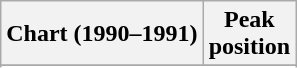<table class="wikitable sortable">
<tr>
<th align="left">Chart (1990–1991)</th>
<th align="center">Peak<br>position</th>
</tr>
<tr>
</tr>
<tr>
</tr>
</table>
